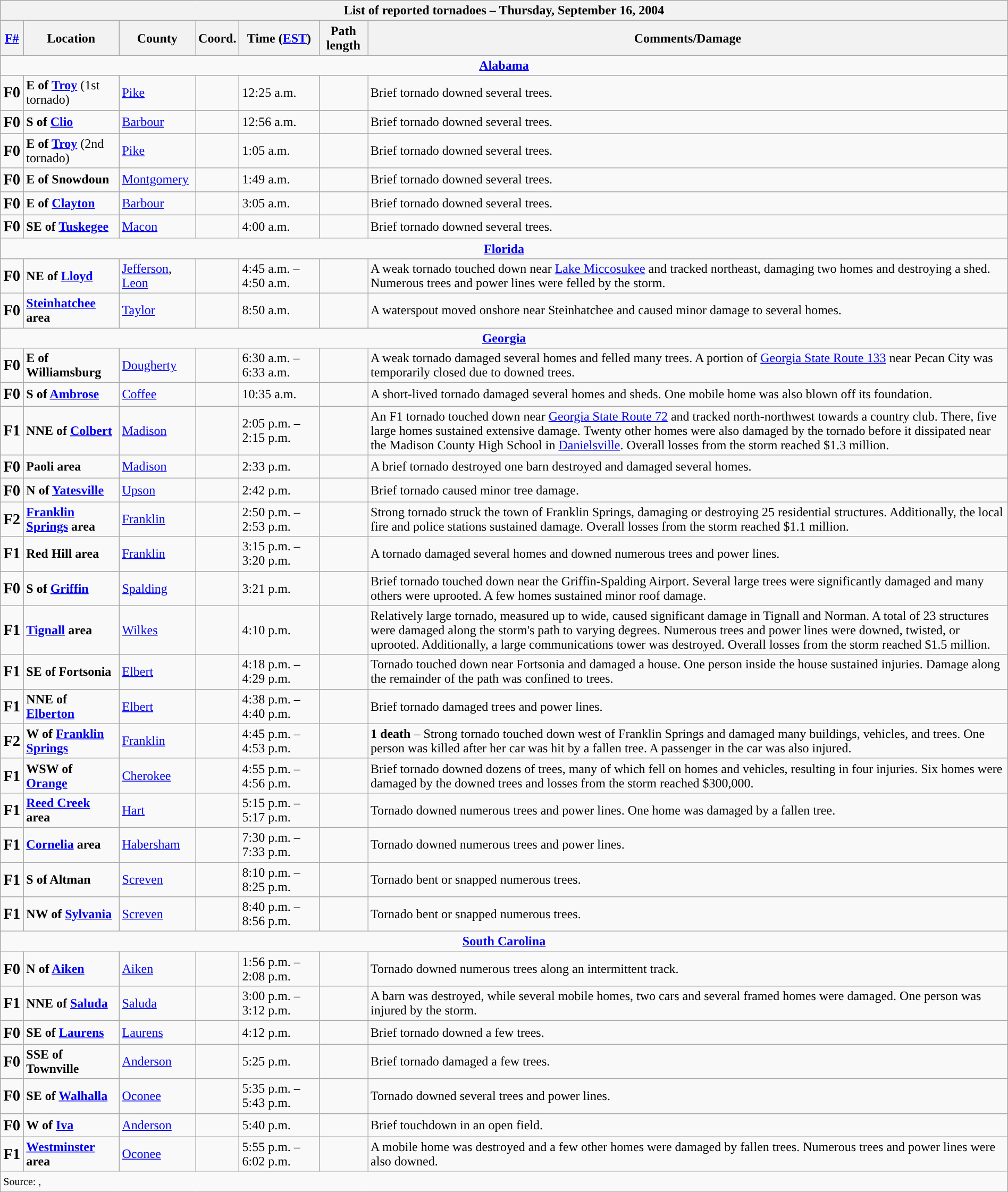<table class="wikitable collapsible" style="width:100%;">
<tr>
<th colspan="7">List of reported tornadoes – Thursday, September 16, 2004</th>
</tr>
<tr>
<th><a href='#'>F#</a></th>
<th>Location</th>
<th>County</th>
<th>Coord.</th>
<th>Time (<a href='#'>EST</a>)</th>
<th>Path length</th>
<th>Comments/Damage</th>
</tr>
<tr>
<td colspan="7" align=center><strong><a href='#'>Alabama</a></strong></td>
</tr>
<tr>
<td><big><strong>F0</strong></big></td>
<td><strong>E of <a href='#'>Troy</a></strong> (1st tornado)</td>
<td><a href='#'>Pike</a></td>
<td></td>
<td>12:25 a.m.</td>
<td></td>
<td>Brief tornado downed several trees.</td>
</tr>
<tr>
<td><big><strong>F0</strong></big></td>
<td><strong>S of <a href='#'>Clio</a></strong></td>
<td><a href='#'>Barbour</a></td>
<td></td>
<td>12:56 a.m.</td>
<td></td>
<td>Brief tornado downed several trees.</td>
</tr>
<tr>
<td><big><strong>F0</strong></big></td>
<td><strong>E of <a href='#'>Troy</a></strong> (2nd tornado)</td>
<td><a href='#'>Pike</a></td>
<td></td>
<td>1:05 a.m.</td>
<td></td>
<td>Brief tornado downed several trees.</td>
</tr>
<tr>
<td><big><strong>F0</strong></big></td>
<td><strong>E of Snowdoun</strong></td>
<td><a href='#'>Montgomery</a></td>
<td></td>
<td>1:49 a.m.</td>
<td></td>
<td>Brief tornado downed several trees.</td>
</tr>
<tr>
<td><big><strong>F0</strong></big></td>
<td><strong>E of <a href='#'>Clayton</a></strong></td>
<td><a href='#'>Barbour</a></td>
<td></td>
<td>3:05 a.m.</td>
<td></td>
<td>Brief tornado downed several trees.</td>
</tr>
<tr>
<td><big><strong>F0</strong></big></td>
<td><strong>SE of <a href='#'>Tuskegee</a></strong></td>
<td><a href='#'>Macon</a></td>
<td></td>
<td>4:00 a.m.</td>
<td></td>
<td>Brief tornado downed several trees.</td>
</tr>
<tr>
<td colspan="7" align=center><strong><a href='#'>Florida</a></strong></td>
</tr>
<tr>
<td><big><strong>F0</strong></big></td>
<td><strong>NE of <a href='#'>Lloyd</a></strong></td>
<td><a href='#'>Jefferson</a>, <a href='#'>Leon</a></td>
<td></td>
<td>4:45 a.m. – 4:50 a.m.</td>
<td></td>
<td>A weak tornado touched down near <a href='#'>Lake Miccosukee</a> and tracked northeast, damaging two homes and destroying a shed. Numerous trees and power lines were felled by the storm.</td>
</tr>
<tr>
<td><big><strong>F0</strong></big></td>
<td><strong><a href='#'>Steinhatchee</a> area</strong></td>
<td><a href='#'>Taylor</a></td>
<td></td>
<td>8:50 a.m.</td>
<td></td>
<td>A waterspout moved onshore near Steinhatchee and caused minor damage to several homes.</td>
</tr>
<tr>
<td colspan="7" align=center><strong><a href='#'>Georgia</a></strong></td>
</tr>
<tr>
<td><big><strong>F0</strong></big></td>
<td><strong>E of Williamsburg</strong></td>
<td><a href='#'>Dougherty</a></td>
<td></td>
<td>6:30 a.m. – 6:33 a.m.</td>
<td></td>
<td>A weak tornado damaged several homes and felled many trees. A portion of <a href='#'>Georgia State Route 133</a> near Pecan City was temporarily closed due to downed trees.</td>
</tr>
<tr>
<td><big><strong>F0</strong></big></td>
<td><strong>S of <a href='#'>Ambrose</a></strong></td>
<td><a href='#'>Coffee</a></td>
<td></td>
<td>10:35 a.m.</td>
<td></td>
<td>A short-lived tornado damaged several homes and sheds. One mobile home was also blown off its foundation.</td>
</tr>
<tr>
<td><big><strong>F1</strong></big></td>
<td><strong>NNE of <a href='#'>Colbert</a></strong></td>
<td><a href='#'>Madison</a></td>
<td></td>
<td>2:05 p.m. – 2:15 p.m.</td>
<td></td>
<td>An F1 tornado touched down near <a href='#'>Georgia State Route 72</a> and tracked north-northwest towards a country club. There, five large homes sustained extensive damage. Twenty other homes were also damaged by the tornado before it dissipated near the Madison County High School in <a href='#'>Danielsville</a>. Overall losses from the storm reached $1.3 million.</td>
</tr>
<tr>
<td><big><strong>F0</strong></big></td>
<td><strong>Paoli area</strong></td>
<td><a href='#'>Madison</a></td>
<td></td>
<td>2:33 p.m.</td>
<td></td>
<td>A brief tornado destroyed one barn destroyed and damaged several homes.</td>
</tr>
<tr>
<td><big><strong>F0</strong></big></td>
<td><strong>N of <a href='#'>Yatesville</a></strong></td>
<td><a href='#'>Upson</a></td>
<td></td>
<td>2:42 p.m.</td>
<td></td>
<td>Brief tornado caused minor tree damage.</td>
</tr>
<tr>
<td><big><strong>F2</strong></big></td>
<td><strong><a href='#'>Franklin Springs</a> area</strong></td>
<td><a href='#'>Franklin</a></td>
<td></td>
<td>2:50 p.m. – 2:53 p.m.</td>
<td></td>
<td>Strong tornado struck the town of Franklin Springs, damaging or destroying 25 residential structures. Additionally, the local fire and police stations sustained damage. Overall losses from the storm reached $1.1 million.</td>
</tr>
<tr>
<td><big><strong>F1</strong></big></td>
<td><strong>Red Hill area</strong></td>
<td><a href='#'>Franklin</a></td>
<td></td>
<td>3:15 p.m. – 3:20 p.m.</td>
<td></td>
<td>A tornado damaged several homes and downed numerous trees and power lines.</td>
</tr>
<tr>
<td><big><strong>F0</strong></big></td>
<td><strong>S of <a href='#'>Griffin</a></strong></td>
<td><a href='#'>Spalding</a></td>
<td></td>
<td>3:21 p.m.</td>
<td></td>
<td>Brief tornado touched down near the Griffin-Spalding Airport. Several large trees were significantly damaged and many others were uprooted. A few homes sustained minor roof damage.</td>
</tr>
<tr>
<td><big><strong>F1</strong></big></td>
<td><strong><a href='#'>Tignall</a> area</strong></td>
<td><a href='#'>Wilkes</a></td>
<td></td>
<td>4:10 p.m.</td>
<td></td>
<td>Relatively large tornado, measured up to  wide, caused significant damage in Tignall and Norman. A total of 23 structures were damaged along the storm's path to varying degrees. Numerous trees and power lines were downed, twisted, or uprooted. Additionally, a large communications tower was destroyed. Overall losses from the storm reached $1.5 million.</td>
</tr>
<tr>
<td><big><strong>F1</strong></big></td>
<td><strong>SE of Fortsonia</strong></td>
<td><a href='#'>Elbert</a></td>
<td></td>
<td>4:18 p.m. – 4:29 p.m.</td>
<td></td>
<td>Tornado touched down near Fortsonia and damaged a house. One person inside the house sustained injuries. Damage along the remainder of the path was confined to trees.</td>
</tr>
<tr>
<td><big><strong>F1</strong></big></td>
<td><strong>NNE of <a href='#'>Elberton</a></strong></td>
<td><a href='#'>Elbert</a></td>
<td></td>
<td>4:38 p.m. – 4:40 p.m.</td>
<td></td>
<td>Brief tornado damaged trees and power lines.</td>
</tr>
<tr>
<td><big><strong>F2</strong></big></td>
<td><strong>W of <a href='#'>Franklin Springs</a></strong></td>
<td><a href='#'>Franklin</a></td>
<td></td>
<td>4:45 p.m. – 4:53 p.m.</td>
<td></td>
<td><strong>1 death</strong> – Strong tornado touched down west of Franklin Springs and damaged many buildings, vehicles, and trees. One person was killed after her car was hit by a fallen tree. A passenger in the car was also injured.</td>
</tr>
<tr>
<td><big><strong>F1</strong></big></td>
<td><strong>WSW of <a href='#'>Orange</a></strong></td>
<td><a href='#'>Cherokee</a></td>
<td></td>
<td>4:55 p.m. – 4:56 p.m.</td>
<td></td>
<td>Brief tornado downed dozens of trees, many of which fell on homes and vehicles, resulting in four injuries. Six homes were damaged by the downed trees and losses from the storm reached $300,000.</td>
</tr>
<tr>
<td><big><strong>F1</strong></big></td>
<td><strong><a href='#'>Reed Creek</a> area</strong></td>
<td><a href='#'>Hart</a></td>
<td></td>
<td>5:15 p.m. – 5:17 p.m.</td>
<td></td>
<td>Tornado downed numerous trees and power lines. One home was damaged by a fallen tree.</td>
</tr>
<tr>
<td><big><strong>F1</strong></big></td>
<td><strong><a href='#'>Cornelia</a> area</strong></td>
<td><a href='#'>Habersham</a></td>
<td></td>
<td>7:30 p.m. – 7:33 p.m.</td>
<td></td>
<td>Tornado downed numerous trees and power lines.</td>
</tr>
<tr>
<td><big><strong>F1</strong></big></td>
<td><strong>S of Altman</strong></td>
<td><a href='#'>Screven</a></td>
<td></td>
<td>8:10 p.m. – 8:25 p.m.</td>
<td></td>
<td>Tornado bent or snapped numerous trees.</td>
</tr>
<tr>
<td><big><strong>F1</strong></big></td>
<td><strong>NW of <a href='#'>Sylvania</a></strong></td>
<td><a href='#'>Screven</a></td>
<td></td>
<td>8:40 p.m. – 8:56 p.m.</td>
<td></td>
<td>Tornado bent or snapped numerous trees.</td>
</tr>
<tr>
<td colspan="7" align=center><strong><a href='#'>South Carolina</a></strong></td>
</tr>
<tr>
<td><big><strong>F0</strong></big></td>
<td><strong>N of <a href='#'>Aiken</a></strong></td>
<td><a href='#'>Aiken</a></td>
<td></td>
<td>1:56 p.m. – 2:08 p.m.</td>
<td></td>
<td>Tornado downed numerous trees along an intermittent track.</td>
</tr>
<tr>
<td><big><strong>F1</strong></big></td>
<td><strong>NNE of <a href='#'>Saluda</a></strong></td>
<td><a href='#'>Saluda</a></td>
<td></td>
<td>3:00 p.m. – 3:12 p.m.</td>
<td></td>
<td>A barn was destroyed, while several mobile homes, two cars and several framed homes were damaged. One person was injured by the storm.</td>
</tr>
<tr>
<td><big><strong>F0</strong></big></td>
<td><strong>SE of <a href='#'>Laurens</a></strong></td>
<td><a href='#'>Laurens</a></td>
<td></td>
<td>4:12 p.m.</td>
<td></td>
<td>Brief tornado downed a few trees.</td>
</tr>
<tr>
<td><big><strong>F0</strong></big></td>
<td><strong>SSE of Townville</strong></td>
<td><a href='#'>Anderson</a></td>
<td></td>
<td>5:25 p.m.</td>
<td></td>
<td>Brief tornado damaged a few trees.</td>
</tr>
<tr>
<td><big><strong>F0</strong></big></td>
<td><strong>SE of <a href='#'>Walhalla</a></strong></td>
<td><a href='#'>Oconee</a></td>
<td></td>
<td>5:35 p.m. – 5:43 p.m.</td>
<td></td>
<td>Tornado downed several trees and power lines.</td>
</tr>
<tr>
<td><big><strong>F0</strong></big></td>
<td><strong>W of <a href='#'>Iva</a></strong></td>
<td><a href='#'>Anderson</a></td>
<td></td>
<td>5:40 p.m.</td>
<td></td>
<td>Brief touchdown in an open field.</td>
</tr>
<tr>
<td><big><strong>F1</strong></big></td>
<td><strong><a href='#'>Westminster</a> area</strong></td>
<td><a href='#'>Oconee</a></td>
<td></td>
<td>5:55 p.m. – 6:02 p.m.</td>
<td></td>
<td>A mobile home was destroyed and a few other homes were damaged by fallen trees. Numerous trees and power lines were also downed.</td>
</tr>
<tr>
<td colspan="7"><small>Source: , </small></td>
</tr>
</table>
